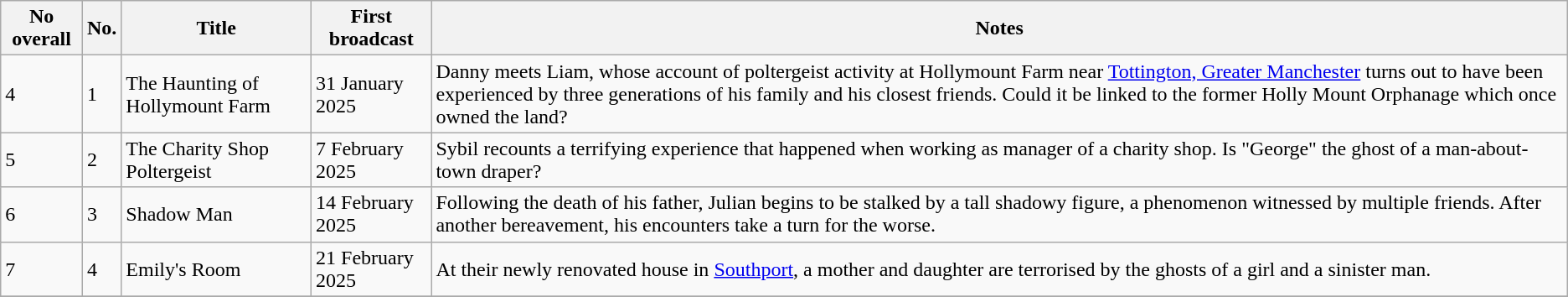<table class="wikitable sortable">
<tr>
<th><strong>No overall</strong></th>
<th><strong>No.</strong></th>
<th><strong>Title</strong></th>
<th><strong>First broadcast</strong></th>
<th><strong>Notes</strong></th>
</tr>
<tr>
<td>4</td>
<td>1</td>
<td>The Haunting of Hollymount Farm</td>
<td>31 January 2025</td>
<td>Danny meets Liam, whose account of poltergeist activity at Hollymount Farm near <a href='#'>Tottington, Greater Manchester</a> turns out to have been experienced by three generations of his family and his closest friends. Could it be linked to the former Holly Mount Orphanage which once owned the land?</td>
</tr>
<tr>
<td>5</td>
<td>2</td>
<td>The Charity Shop Poltergeist</td>
<td>7 February 2025</td>
<td>Sybil recounts a terrifying experience that happened when working as manager of a charity shop. Is "George" the ghost of a man-about-town draper?</td>
</tr>
<tr>
<td>6</td>
<td>3</td>
<td>Shadow Man</td>
<td>14 February 2025</td>
<td>Following the death of his father, Julian begins to be stalked by a tall shadowy figure, a phenomenon witnessed by multiple friends. After another bereavement, his encounters take a turn for the worse.</td>
</tr>
<tr>
<td>7</td>
<td>4</td>
<td>Emily's Room</td>
<td>21 February 2025</td>
<td>At their newly renovated house in <a href='#'>Southport</a>, a mother and daughter are terrorised by the ghosts of a girl and a sinister man.</td>
</tr>
<tr>
</tr>
</table>
